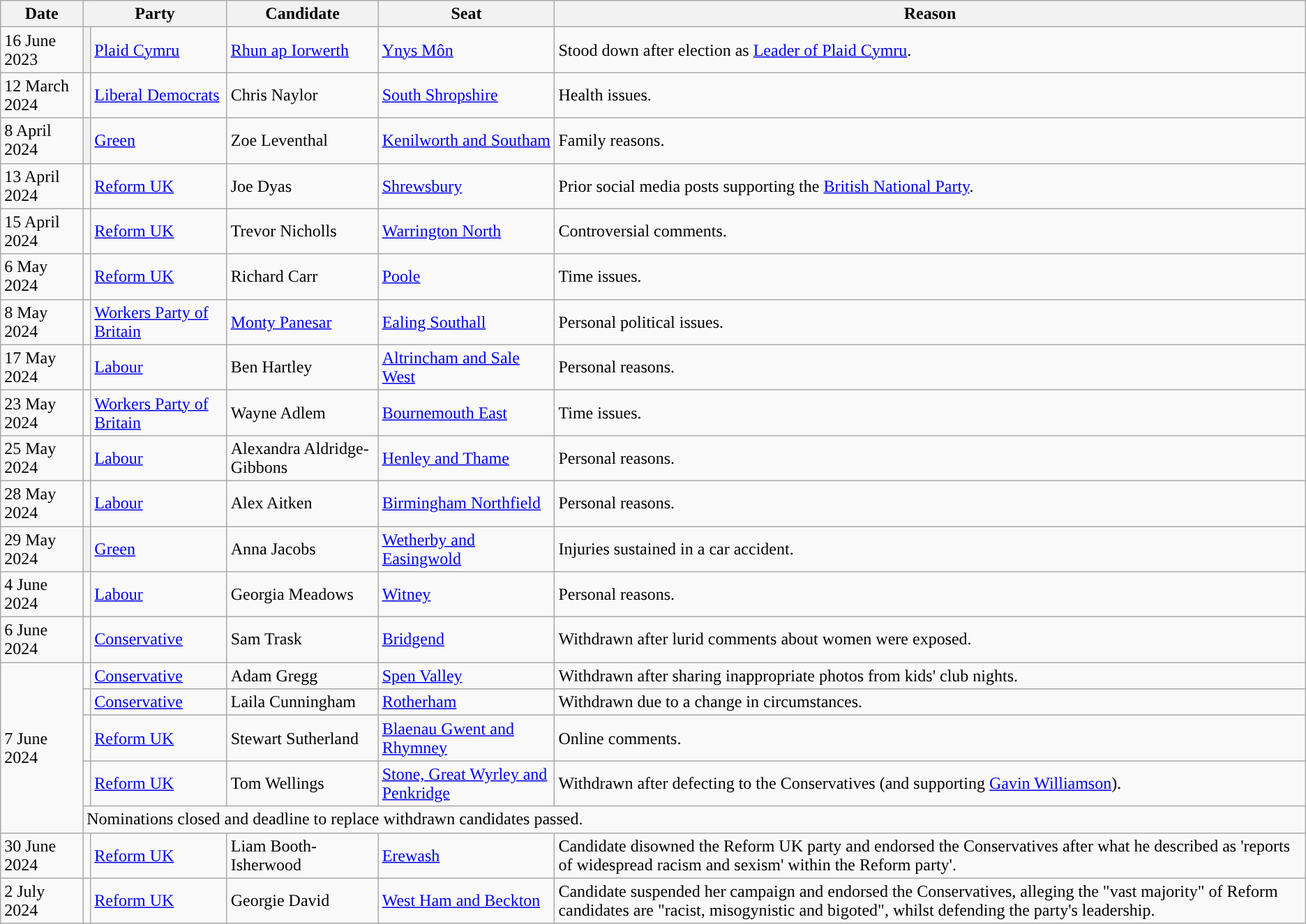<table class="wikitable">
<tr>
<th>Date</th>
<th colspan="2">Party</th>
<th>Candidate</th>
<th>Seat</th>
<th>Reason</th>
</tr>
<tr>
<td>16 June 2023</td>
<th class="unsortable" style="background-color: "></th>
<td><a href='#'>Plaid Cymru</a></td>
<td><a href='#'>Rhun ap Iorwerth</a></td>
<td><a href='#'>Ynys Môn</a></td>
<td>Stood down after election as <a href='#'>Leader of Plaid Cymru</a>.</td>
</tr>
<tr>
<td>12 March 2024</td>
<td style="background-color: "></td>
<td><a href='#'>Liberal Democrats</a></td>
<td>Chris Naylor</td>
<td><a href='#'>South Shropshire</a></td>
<td>Health issues.</td>
</tr>
<tr>
<td>8 April 2024</td>
<th class="unsortable" style="background-color: "></th>
<td><a href='#'>Green</a></td>
<td>Zoe Leventhal</td>
<td><a href='#'>Kenilworth and Southam</a></td>
<td>Family reasons.</td>
</tr>
<tr>
<td>13 April 2024</td>
<td class="unsortable" style="background-color: "></td>
<td><a href='#'>Reform UK</a></td>
<td>Joe Dyas</td>
<td><a href='#'>Shrewsbury</a></td>
<td>Prior social media posts supporting the <a href='#'>British National Party</a>.</td>
</tr>
<tr>
<td>15 April 2024</td>
<td class="unsortable" style="background-color: "></td>
<td><a href='#'>Reform UK</a></td>
<td>Trevor Nicholls</td>
<td><a href='#'>Warrington North</a></td>
<td>Controversial comments.</td>
</tr>
<tr>
<td>6 May 2024</td>
<td class="unsortable" style="background-color: "></td>
<td><a href='#'>Reform UK</a></td>
<td>Richard Carr</td>
<td><a href='#'>Poole</a></td>
<td>Time issues.</td>
</tr>
<tr>
<td>8 May 2024</td>
<td style="background-color: "></td>
<td><a href='#'>Workers Party of Britain</a></td>
<td><a href='#'>Monty Panesar</a></td>
<td><a href='#'>Ealing Southall</a></td>
<td>Personal political issues.</td>
</tr>
<tr>
<td>17 May 2024</td>
<td ! class="unsortable" style="background-color: "></td>
<td><a href='#'>Labour</a></td>
<td>Ben Hartley</td>
<td><a href='#'>Altrincham and Sale West</a></td>
<td>Personal reasons.</td>
</tr>
<tr>
<td>23 May 2024</td>
<td style="background-color: "></td>
<td><a href='#'>Workers Party of Britain</a></td>
<td>Wayne Adlem</td>
<td><a href='#'>Bournemouth East</a></td>
<td>Time issues.</td>
</tr>
<tr>
<td>25 May 2024</td>
<td class="unsortable" style="background-color: "></td>
<td><a href='#'>Labour</a></td>
<td>Alexandra Aldridge-Gibbons</td>
<td><a href='#'>Henley and Thame</a></td>
<td>Personal reasons.</td>
</tr>
<tr>
<td>28 May 2024</td>
<td class="unsortable" style="background-color: "></td>
<td><a href='#'>Labour</a></td>
<td>Alex Aitken</td>
<td><a href='#'>Birmingham Northfield</a></td>
<td>Personal reasons.</td>
</tr>
<tr>
<td>29 May 2024</td>
<th class="unsortable" style="background-color: "></th>
<td><a href='#'>Green</a></td>
<td>Anna Jacobs</td>
<td><a href='#'>Wetherby and Easingwold</a></td>
<td>Injuries sustained in a car accident.</td>
</tr>
<tr>
<td>4 June 2024</td>
<td class="unsortable" style="background-color: "></td>
<td><a href='#'>Labour</a></td>
<td>Georgia Meadows</td>
<td><a href='#'>Witney</a></td>
<td>Personal reasons.</td>
</tr>
<tr>
<td>6 June 2024</td>
<td class="unsortable" style="background-color: "></td>
<td><a href='#'>Conservative</a></td>
<td>Sam Trask</td>
<td><a href='#'>Bridgend</a></td>
<td>Withdrawn after lurid comments about women were exposed.</td>
</tr>
<tr>
<td rowspan="5">7 June 2024</td>
<td class="unsortable" style="background-color: "></td>
<td><a href='#'>Conservative</a></td>
<td>Adam Gregg</td>
<td><a href='#'>Spen Valley</a></td>
<td>Withdrawn after sharing inappropriate photos from kids' club nights.</td>
</tr>
<tr>
<td class="unsortable" style="background-color: "></td>
<td><a href='#'>Conservative</a></td>
<td>Laila Cunningham</td>
<td><a href='#'>Rotherham</a></td>
<td>Withdrawn due to a change in circumstances.</td>
</tr>
<tr>
<td class="unsortable" style="background-color: "></td>
<td><a href='#'>Reform UK</a></td>
<td>Stewart Sutherland</td>
<td><a href='#'>Blaenau Gwent and Rhymney</a></td>
<td>Online comments.</td>
</tr>
<tr>
<td class="unsortable" style="background-color: "></td>
<td><a href='#'>Reform UK</a></td>
<td>Tom Wellings</td>
<td><a href='#'>Stone, Great Wyrley and Penkridge</a></td>
<td>Withdrawn after defecting to the Conservatives (and supporting <a href='#'>Gavin Williamson</a>).</td>
</tr>
<tr>
<td colspan="7">Nominations closed and deadline to replace withdrawn candidates passed.</td>
</tr>
<tr>
<td>30 June 2024</td>
<td class="unsortable" style="background-color: "></td>
<td><a href='#'>Reform UK</a></td>
<td>Liam Booth-Isherwood</td>
<td><a href='#'>Erewash</a></td>
<td>Candidate disowned the Reform UK party and endorsed the Conservatives after what he described as 'reports of widespread racism and sexism' within the Reform party'.</td>
</tr>
<tr>
<td>2 July 2024</td>
<td class="unsortable" style="background-color: "></td>
<td><a href='#'>Reform UK</a></td>
<td>Georgie David</td>
<td><a href='#'>West Ham and Beckton</a></td>
<td>Candidate suspended her campaign and endorsed the Conservatives, alleging the "vast majority" of Reform candidates are "racist, misogynistic and bigoted", whilst defending the party's leadership.</td>
</tr>
</table>
